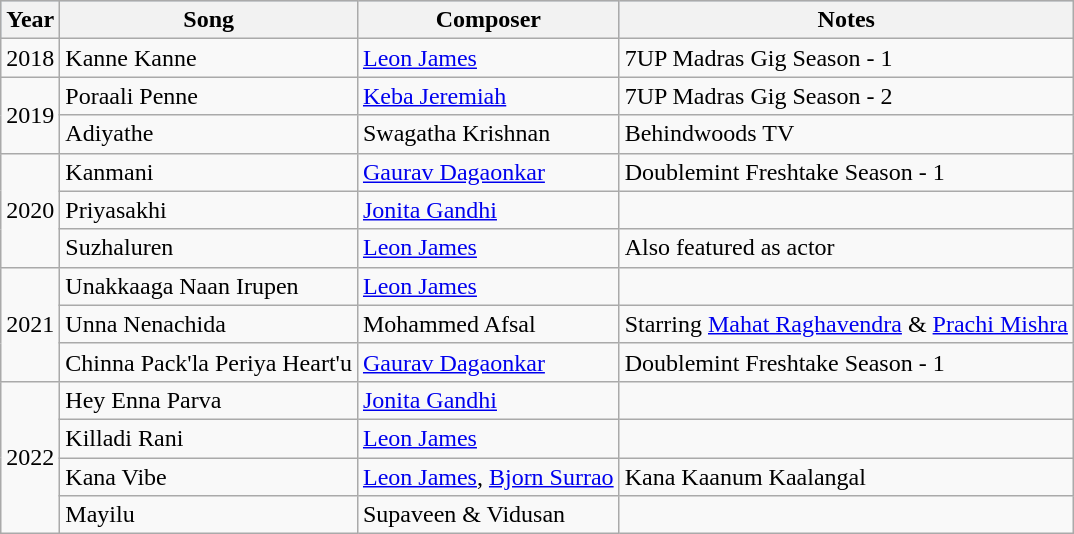<table class="wikitable">
<tr style="text-align:center; background:LightSteelBlue; width:60%;">
<th>Year</th>
<th>Song</th>
<th>Composer</th>
<th>Notes</th>
</tr>
<tr>
<td rowspan="1">2018</td>
<td>Kanne Kanne</td>
<td><a href='#'>Leon James</a></td>
<td>7UP Madras Gig Season - 1</td>
</tr>
<tr>
<td rowspan="2">2019</td>
<td>Poraali Penne</td>
<td><a href='#'>Keba Jeremiah</a></td>
<td>7UP Madras Gig Season - 2</td>
</tr>
<tr>
<td>Adiyathe</td>
<td>Swagatha Krishnan</td>
<td>Behindwoods TV</td>
</tr>
<tr>
<td rowspan="3">2020</td>
<td>Kanmani</td>
<td><a href='#'>Gaurav Dagaonkar</a></td>
<td>Doublemint Freshtake Season - 1</td>
</tr>
<tr>
<td>Priyasakhi</td>
<td><a href='#'>Jonita Gandhi</a></td>
<td></td>
</tr>
<tr>
<td>Suzhaluren</td>
<td><a href='#'>Leon James</a></td>
<td>Also featured as actor</td>
</tr>
<tr>
<td rowspan="3">2021</td>
<td>Unakkaaga Naan Irupen</td>
<td><a href='#'>Leon James</a></td>
<td></td>
</tr>
<tr>
<td>Unna Nenachida</td>
<td>Mohammed Afsal</td>
<td>Starring <a href='#'>Mahat Raghavendra</a> & <a href='#'>Prachi Mishra</a></td>
</tr>
<tr>
<td>Chinna Pack'la Periya Heart'u</td>
<td><a href='#'>Gaurav Dagaonkar</a></td>
<td>Doublemint Freshtake Season - 1</td>
</tr>
<tr>
<td rowspan="4">2022</td>
<td>Hey Enna Parva</td>
<td><a href='#'>Jonita Gandhi</a></td>
<td></td>
</tr>
<tr>
<td>Killadi Rani</td>
<td><a href='#'>Leon James</a></td>
<td></td>
</tr>
<tr>
<td>Kana Vibe</td>
<td><a href='#'>Leon James</a>, <a href='#'>Bjorn Surrao</a></td>
<td>Kana Kaanum Kaalangal</td>
</tr>
<tr>
<td>Mayilu</td>
<td>Supaveen & Vidusan</td>
<td></td>
</tr>
</table>
